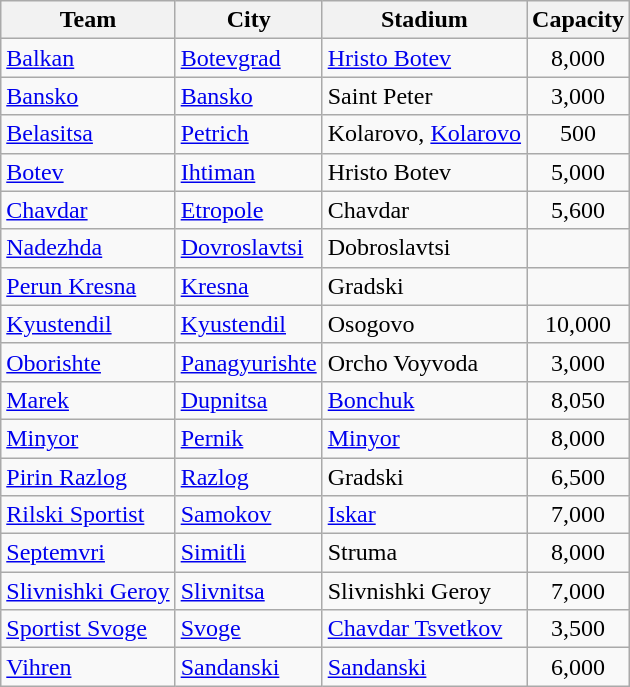<table class="wikitable sortable">
<tr>
<th>Team</th>
<th>City</th>
<th>Stadium</th>
<th>Capacity</th>
</tr>
<tr>
<td><a href='#'>Balkan</a></td>
<td><a href='#'>Botevgrad</a></td>
<td><a href='#'>Hristo Botev</a></td>
<td align=center>8,000</td>
</tr>
<tr>
<td><a href='#'>Bansko</a></td>
<td><a href='#'>Bansko</a></td>
<td>Saint Peter</td>
<td align=center>3,000</td>
</tr>
<tr>
<td><a href='#'>Belasitsa</a></td>
<td><a href='#'>Petrich</a></td>
<td>Kolarovo, <a href='#'>Kolarovo</a></td>
<td align=center>500</td>
</tr>
<tr>
<td><a href='#'>Botev</a></td>
<td><a href='#'>Ihtiman</a></td>
<td>Hristo Botev</td>
<td align=center>5,000</td>
</tr>
<tr>
<td><a href='#'>Chavdar</a></td>
<td><a href='#'>Etropole</a></td>
<td>Chavdar</td>
<td align="center">5,600</td>
</tr>
<tr>
<td><a href='#'>Nadezhda</a></td>
<td><a href='#'>Dovroslavtsi</a></td>
<td>Dobroslavtsi</td>
<td align=center></td>
</tr>
<tr>
<td><a href='#'>Perun Kresna</a></td>
<td><a href='#'>Kresna</a></td>
<td>Gradski</td>
<td align=center></td>
</tr>
<tr>
<td><a href='#'>Kyustendil</a></td>
<td><a href='#'>Kyustendil</a></td>
<td>Osogovo</td>
<td align=center>10,000</td>
</tr>
<tr>
<td><a href='#'>Oborishte</a></td>
<td><a href='#'>Panagyurishte</a></td>
<td>Orcho Voyvoda</td>
<td align=center>3,000</td>
</tr>
<tr>
<td><a href='#'>Marek</a></td>
<td><a href='#'>Dupnitsa</a></td>
<td><a href='#'>Bonchuk</a></td>
<td align="center">8,050</td>
</tr>
<tr>
<td><a href='#'>Minyor</a></td>
<td><a href='#'>Pernik</a></td>
<td><a href='#'>Minyor</a></td>
<td align=center>8,000</td>
</tr>
<tr>
<td><a href='#'>Pirin Razlog</a></td>
<td><a href='#'>Razlog</a></td>
<td>Gradski</td>
<td align=center>6,500</td>
</tr>
<tr>
<td><a href='#'>Rilski Sportist</a></td>
<td><a href='#'>Samokov</a></td>
<td><a href='#'>Iskar</a></td>
<td align=center>7,000</td>
</tr>
<tr>
<td><a href='#'>Septemvri</a></td>
<td><a href='#'>Simitli</a></td>
<td>Struma</td>
<td align="center">8,000</td>
</tr>
<tr>
<td><a href='#'>Slivnishki Geroy</a></td>
<td><a href='#'>Slivnitsa</a></td>
<td>Slivnishki Geroy</td>
<td align="center">7,000</td>
</tr>
<tr>
<td><a href='#'>Sportist Svoge</a></td>
<td><a href='#'>Svoge</a></td>
<td><a href='#'>Chavdar Tsvetkov</a></td>
<td align="center">3,500</td>
</tr>
<tr>
<td><a href='#'>Vihren</a></td>
<td><a href='#'>Sandanski</a></td>
<td><a href='#'>Sandanski</a></td>
<td align="center">6,000</td>
</tr>
</table>
